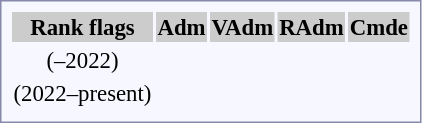<table style="border:1px solid #8888aa; background-color:#f7f8ff; padding:5px; font-size:95%; margin: 0px 12px 12px 0px; text-align:center;">
<tr style="background-color:#CCCCCC;">
<th>Rank flags</th>
<th>Adm</th>
<th>VAdm</th>
<th>RAdm</th>
<th>Cmde</th>
</tr>
<tr>
<td>(–2022)</td>
<td></td>
<td></td>
<td></td>
<td></td>
</tr>
<tr>
<td>(2022–present)</td>
<td></td>
<td></td>
<td></td>
<td></td>
</tr>
<tr>
</tr>
</table>
